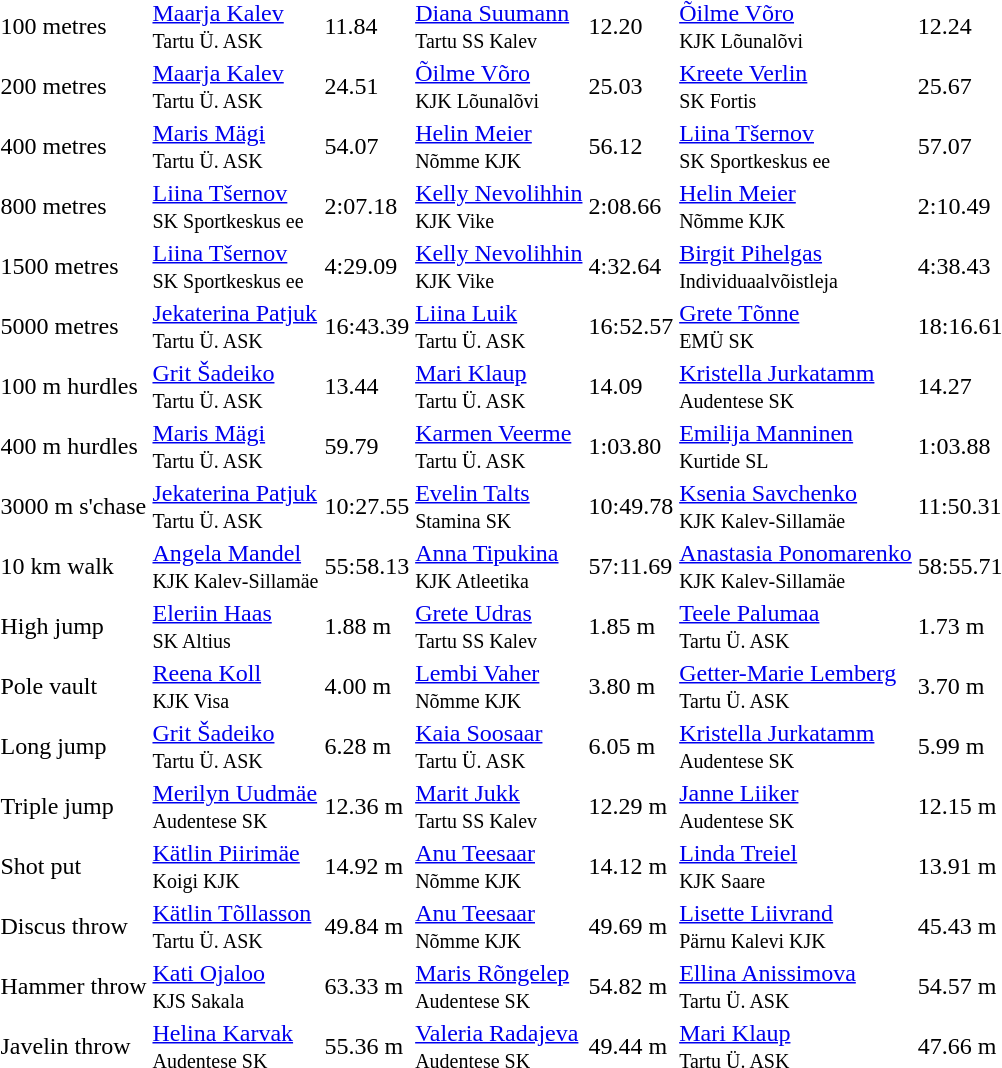<table>
<tr>
<td>100 metres</td>
<td><a href='#'>Maarja Kalev</a><br><small>Tartu Ü. ASK</small></td>
<td>11.84</td>
<td><a href='#'>Diana Suumann</a><br><small>Tartu SS Kalev</small></td>
<td>12.20</td>
<td><a href='#'>Õilme Võro</a><br><small>KJK Lõunalõvi</small></td>
<td>12.24</td>
</tr>
<tr>
<td>200 metres</td>
<td><a href='#'>Maarja Kalev</a><br><small>Tartu Ü. ASK</small></td>
<td>24.51</td>
<td><a href='#'>Õilme Võro</a><br><small>KJK Lõunalõvi</small></td>
<td>25.03</td>
<td><a href='#'>Kreete Verlin</a><br><small>SK Fortis</small></td>
<td>25.67</td>
</tr>
<tr>
<td>400 metres</td>
<td><a href='#'>Maris Mägi</a><br><small>Tartu Ü. ASK</small></td>
<td>54.07</td>
<td><a href='#'>Helin Meier</a><br><small>Nõmme KJK</small></td>
<td>56.12</td>
<td><a href='#'>Liina Tšernov</a><br><small>SK Sportkeskus ee</small></td>
<td>57.07</td>
</tr>
<tr>
<td>800 metres</td>
<td><a href='#'>Liina Tšernov</a><br><small>SK Sportkeskus ee</small></td>
<td>2:07.18</td>
<td><a href='#'>Kelly Nevolihhin</a><br><small>KJK Vike</small></td>
<td>2:08.66</td>
<td><a href='#'>Helin Meier</a><br><small>Nõmme KJK</small></td>
<td>2:10.49</td>
</tr>
<tr>
<td>1500 metres</td>
<td><a href='#'>Liina Tšernov</a><br><small>SK Sportkeskus ee</small></td>
<td>4:29.09</td>
<td><a href='#'>Kelly Nevolihhin</a><br><small>KJK Vike</small></td>
<td>4:32.64</td>
<td><a href='#'>Birgit Pihelgas</a><br><small>Individuaalvõistleja</small></td>
<td>4:38.43</td>
</tr>
<tr>
<td>5000 metres</td>
<td><a href='#'>Jekaterina Patjuk</a><br><small>Tartu Ü. ASK</small></td>
<td>16:43.39</td>
<td><a href='#'>Liina Luik</a><br><small>Tartu Ü. ASK</small></td>
<td>16:52.57</td>
<td><a href='#'>Grete Tõnne</a><br><small>EMÜ SK</small></td>
<td>18:16.61</td>
</tr>
<tr>
<td>100 m hurdles</td>
<td><a href='#'>Grit Šadeiko</a><br><small>Tartu Ü. ASK</small></td>
<td>13.44</td>
<td><a href='#'>Mari Klaup</a><br><small>Tartu Ü. ASK</small></td>
<td>14.09</td>
<td><a href='#'>Kristella Jurkatamm</a><br><small>Audentese SK</small></td>
<td>14.27</td>
</tr>
<tr>
<td>400 m hurdles</td>
<td><a href='#'>Maris Mägi</a><br><small>Tartu Ü. ASK</small></td>
<td>59.79</td>
<td><a href='#'>Karmen Veerme</a><br><small>Tartu Ü. ASK</small></td>
<td>1:03.80</td>
<td><a href='#'>Emilija Manninen</a><br><small>Kurtide SL</small></td>
<td>1:03.88</td>
</tr>
<tr>
<td>3000 m s'chase</td>
<td><a href='#'>Jekaterina Patjuk</a><br><small>Tartu Ü. ASK</small></td>
<td>10:27.55</td>
<td><a href='#'>Evelin Talts</a><br><small>Stamina SK</small></td>
<td>10:49.78</td>
<td><a href='#'>Ksenia Savchenko</a><br><small>KJK Kalev-Sillamäe</small></td>
<td>11:50.31</td>
</tr>
<tr>
<td>10 km walk</td>
<td><a href='#'>Angela Mandel</a><br><small>KJK Kalev-Sillamäe</small></td>
<td>55:58.13</td>
<td><a href='#'>Anna Tipukina</a><br><small>KJK Atleetika</small></td>
<td>57:11.69</td>
<td><a href='#'>Anastasia Ponomarenko</a><br><small>KJK Kalev-Sillamäe</small></td>
<td>58:55.71</td>
</tr>
<tr>
<td>High jump</td>
<td><a href='#'>Eleriin Haas</a><br><small>SK Altius</small></td>
<td>1.88 m</td>
<td><a href='#'>Grete Udras</a><br><small>Tartu SS Kalev</small></td>
<td>1.85 m</td>
<td><a href='#'>Teele Palumaa</a><br><small>Tartu Ü. ASK</small></td>
<td>1.73 m</td>
</tr>
<tr>
<td>Pole vault</td>
<td><a href='#'>Reena Koll</a><br><small>KJK Visa</small></td>
<td>4.00 m</td>
<td><a href='#'>Lembi Vaher</a><br><small>Nõmme KJK</small></td>
<td>3.80 m</td>
<td><a href='#'>Getter-Marie Lemberg</a><br><small>Tartu Ü. ASK</small></td>
<td>3.70 m</td>
</tr>
<tr>
<td>Long jump</td>
<td><a href='#'>Grit Šadeiko</a><br><small>Tartu Ü. ASK</small></td>
<td>6.28 m</td>
<td><a href='#'>Kaia Soosaar</a><br><small>Tartu Ü. ASK</small></td>
<td>6.05 m</td>
<td><a href='#'>Kristella Jurkatamm</a><br><small>Audentese SK</small></td>
<td>5.99 m</td>
</tr>
<tr>
<td>Triple jump</td>
<td><a href='#'>Merilyn Uudmäe</a><br><small>Audentese SK</small></td>
<td>12.36 m</td>
<td><a href='#'>Marit Jukk</a><br><small>Tartu SS Kalev</small></td>
<td>12.29 m</td>
<td><a href='#'>Janne Liiker</a><br><small>Audentese SK</small></td>
<td>12.15 m</td>
</tr>
<tr>
<td>Shot put</td>
<td><a href='#'>Kätlin Piirimäe</a><br><small>Koigi KJK</small></td>
<td>14.92 m</td>
<td><a href='#'>Anu Teesaar</a><br><small>Nõmme KJK</small></td>
<td>14.12 m</td>
<td><a href='#'>Linda Treiel</a><br><small>KJK Saare</small></td>
<td>13.91 m</td>
</tr>
<tr>
<td>Discus throw</td>
<td><a href='#'>Kätlin Tõllasson</a><br><small>Tartu Ü. ASK</small></td>
<td>49.84 m</td>
<td><a href='#'>Anu Teesaar</a><br><small>Nõmme KJK</small></td>
<td>49.69 m</td>
<td><a href='#'>Lisette Liivrand</a><br><small>Pärnu Kalevi KJK</small></td>
<td>45.43 m</td>
</tr>
<tr>
<td>Hammer throw</td>
<td><a href='#'>Kati Ojaloo</a><br><small>KJS Sakala</small></td>
<td>63.33 m</td>
<td><a href='#'>Maris Rõngelep</a><br><small>Audentese SK</small></td>
<td>54.82 m</td>
<td><a href='#'>Ellina Anissimova</a><br><small>Tartu Ü. ASK</small></td>
<td>54.57 m</td>
</tr>
<tr>
<td>Javelin throw</td>
<td><a href='#'>Helina Karvak</a><br><small>Audentese SK</small></td>
<td>55.36 m</td>
<td><a href='#'>Valeria Radajeva</a><br><small>Audentese SK</small></td>
<td>49.44 m</td>
<td><a href='#'>Mari Klaup</a><br><small>Tartu Ü. ASK</small></td>
<td>47.66 m</td>
</tr>
</table>
